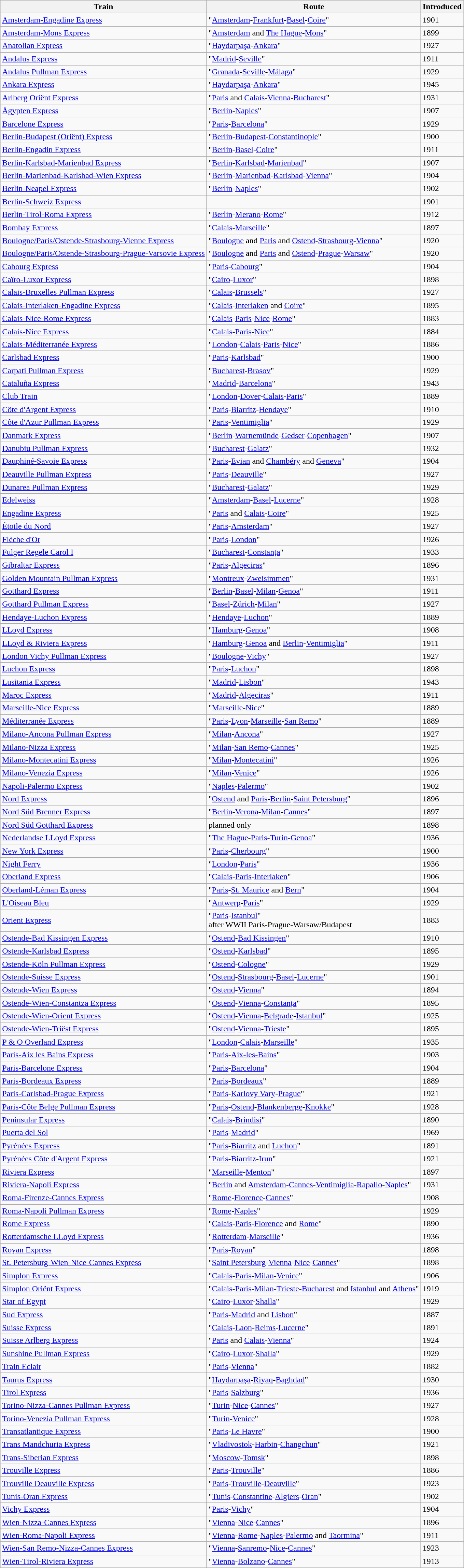<table class="wikitable sortable">
<tr style="background:#fff; color:#000;">
<th>Train</th>
<th>Route</th>
<th>Introduced</th>
</tr>
<tr>
<td><a href='#'>Amsterdam-Engadine Express</a></td>
<td>"<a href='#'>Amsterdam</a>-<a href='#'>Frankfurt</a>-<a href='#'>Basel</a>-<a href='#'>Coire</a>"</td>
<td>1901</td>
</tr>
<tr>
<td><a href='#'>Amsterdam-Mons Express</a></td>
<td>"<a href='#'>Amsterdam</a> and <a href='#'>The Hague</a>-<a href='#'>Mons</a>"</td>
<td>1899</td>
</tr>
<tr>
<td><a href='#'>Anatolian Express</a></td>
<td>"<a href='#'>Haydarpaşa</a>-<a href='#'>Ankara</a>"</td>
<td>1927</td>
</tr>
<tr>
<td><a href='#'>Andalus Express</a></td>
<td>"<a href='#'>Madrid</a>-<a href='#'>Seville</a>"</td>
<td>1911</td>
</tr>
<tr>
<td><a href='#'>Andalus Pullman Express</a></td>
<td>"<a href='#'>Granada</a>-<a href='#'>Seville</a>-<a href='#'>Málaga</a>"</td>
<td>1929</td>
</tr>
<tr>
<td><a href='#'>Ankara Express</a></td>
<td>"<a href='#'>Haydarpaşa</a>-<a href='#'>Ankara</a>"</td>
<td>1945</td>
</tr>
<tr>
<td><a href='#'>Arlberg Oriënt Express</a></td>
<td>"<a href='#'>Paris</a> and <a href='#'>Calais</a>-<a href='#'>Vienna</a>-<a href='#'>Bucharest</a>"</td>
<td>1931</td>
</tr>
<tr>
<td><a href='#'>Ägypten Express</a></td>
<td>"<a href='#'>Berlin</a>-<a href='#'>Naples</a>"</td>
<td>1907</td>
</tr>
<tr>
<td><a href='#'>Barcelone Express</a></td>
<td>"<a href='#'>Paris</a>-<a href='#'>Barcelona</a>"</td>
<td>1929</td>
</tr>
<tr>
<td><a href='#'>Berlin-Budapest (Oriënt) Express</a></td>
<td>"<a href='#'>Berlin</a>-<a href='#'>Budapest</a>-<a href='#'>Constantinople</a>"</td>
<td>1900</td>
</tr>
<tr>
<td><a href='#'>Berlin-Engadin Express</a></td>
<td>"<a href='#'>Berlin</a>-<a href='#'>Basel</a>-<a href='#'>Coire</a>"</td>
<td>1911</td>
</tr>
<tr>
<td><a href='#'>Berlin-Karlsbad-Marienbad Express</a></td>
<td>"<a href='#'>Berlin</a>-<a href='#'>Karlsbad</a>-<a href='#'>Marienbad</a>"</td>
<td>1907</td>
</tr>
<tr>
<td><a href='#'>Berlin-Marienbad-Karlsbad-Wien Express</a></td>
<td>"<a href='#'>Berlin</a>-<a href='#'>Marienbad</a>-<a href='#'>Karlsbad</a>-<a href='#'>Vienna</a>"</td>
<td>1904</td>
</tr>
<tr>
<td><a href='#'>Berlin-Neapel Express</a></td>
<td>"<a href='#'>Berlin</a>-<a href='#'>Naples</a>"</td>
<td>1902</td>
</tr>
<tr>
<td><a href='#'>Berlin-Schweiz Express</a></td>
<td></td>
<td>1901</td>
</tr>
<tr>
<td><a href='#'>Berlin-Tirol-Roma Express</a></td>
<td>"<a href='#'>Berlin</a>-<a href='#'>Merano</a>-<a href='#'>Rome</a>"</td>
<td>1912</td>
</tr>
<tr>
<td><a href='#'>Bombay Express</a></td>
<td>"<a href='#'>Calais</a>-<a href='#'>Marseille</a>"</td>
<td>1897</td>
</tr>
<tr>
<td><a href='#'>Boulogne/Paris/Ostende-Strasbourg-Vienne Express</a></td>
<td>"<a href='#'>Boulogne</a> and <a href='#'>Paris</a> and <a href='#'>Ostend</a>-<a href='#'>Strasbourg</a>-<a href='#'>Vienna</a>"</td>
<td>1920</td>
</tr>
<tr>
<td><a href='#'>Boulogne/Paris/Ostende-Strasbourg-Prague-Varsovie Express</a></td>
<td>"<a href='#'>Boulogne</a> and <a href='#'>Paris</a> and <a href='#'>Ostend</a>-<a href='#'>Prague</a>-<a href='#'>Warsaw</a>"</td>
<td>1920</td>
</tr>
<tr>
<td><a href='#'>Cabourg Express</a></td>
<td>"<a href='#'>Paris</a>-<a href='#'>Cabourg</a>"</td>
<td>1904</td>
</tr>
<tr>
<td><a href='#'>Caïro-Luxor Express</a></td>
<td>"<a href='#'>Cairo</a>-<a href='#'>Luxor</a>"</td>
<td>1898</td>
</tr>
<tr>
<td><a href='#'>Calais-Bruxelles Pullman Express</a></td>
<td>"<a href='#'>Calais</a>-<a href='#'>Brussels</a>"</td>
<td>1927</td>
</tr>
<tr>
<td><a href='#'>Calais-Interlaken-Engadine Express</a></td>
<td>"<a href='#'>Calais</a>-<a href='#'>Interlaken</a> and <a href='#'>Coire</a>"</td>
<td>1895</td>
</tr>
<tr>
<td><a href='#'>Calais-Nice-Rome Express</a></td>
<td>"<a href='#'>Calais</a>-<a href='#'>Paris</a>-<a href='#'>Nice</a>-<a href='#'>Rome</a>"</td>
<td>1883</td>
</tr>
<tr>
<td><a href='#'>Calais-Nice Express</a></td>
<td>"<a href='#'>Calais</a>-<a href='#'>Paris</a>-<a href='#'>Nice</a>"</td>
<td>1884</td>
</tr>
<tr>
<td><a href='#'>Calais-Méditerranée Express</a></td>
<td>"<a href='#'>London</a>-<a href='#'>Calais</a>-<a href='#'>Paris</a>-<a href='#'>Nice</a>"</td>
<td>1886</td>
</tr>
<tr>
<td><a href='#'>Carlsbad Express</a></td>
<td>"<a href='#'>Paris</a>-<a href='#'>Karlsbad</a>"</td>
<td>1900</td>
</tr>
<tr>
<td><a href='#'>Carpati Pullman Express</a></td>
<td>"<a href='#'>Bucharest</a>-<a href='#'>Brasov</a>"</td>
<td>1929</td>
</tr>
<tr>
<td><a href='#'>Cataluña Express</a></td>
<td>"<a href='#'>Madrid</a>-<a href='#'>Barcelona</a>"</td>
<td>1943</td>
</tr>
<tr>
<td><a href='#'>Club Train</a></td>
<td>"<a href='#'>London</a>-<a href='#'>Dover</a>-<a href='#'>Calais</a>-<a href='#'>Paris</a>"</td>
<td>1889</td>
</tr>
<tr>
<td><a href='#'>Côte d'Argent Express</a></td>
<td>"<a href='#'>Paris</a>-<a href='#'>Biarritz</a>-<a href='#'>Hendaye</a>"</td>
<td>1910</td>
</tr>
<tr>
<td><a href='#'>Côte d'Azur Pullman Express</a></td>
<td>"<a href='#'>Paris</a>-<a href='#'>Ventimiglia</a>"</td>
<td>1929</td>
</tr>
<tr>
<td><a href='#'>Danmark Express</a></td>
<td>"<a href='#'>Berlin</a>-<a href='#'>Warnemünde</a>-<a href='#'>Gedser</a>-<a href='#'>Copenhagen</a>"</td>
<td>1907</td>
</tr>
<tr>
<td><a href='#'>Danubiu Pullman Express</a></td>
<td>"<a href='#'>Bucharest</a>-<a href='#'>Galatz</a>"</td>
<td>1932</td>
</tr>
<tr>
<td><a href='#'>Dauphiné-Savoie Express</a></td>
<td>"<a href='#'>Paris</a>-<a href='#'>Evian</a> and <a href='#'>Chambéry</a> and <a href='#'>Geneva</a>"</td>
<td>1904</td>
</tr>
<tr>
<td><a href='#'>Deauville Pullman Express</a></td>
<td>"<a href='#'>Paris</a>-<a href='#'>Deauville</a>"</td>
<td>1927</td>
</tr>
<tr>
<td><a href='#'>Dunarea Pullman Express</a></td>
<td>"<a href='#'>Bucharest</a>-<a href='#'>Galatz</a>"</td>
<td>1929</td>
</tr>
<tr>
<td><a href='#'>Edelweiss</a></td>
<td>"<a href='#'>Amsterdam</a>-<a href='#'>Basel</a>-<a href='#'>Lucerne</a>"</td>
<td>1928</td>
</tr>
<tr>
<td><a href='#'>Engadine Express</a></td>
<td>"<a href='#'>Paris</a> and <a href='#'>Calais</a>-<a href='#'>Coire</a>"</td>
<td>1925</td>
</tr>
<tr>
<td><a href='#'>Étoile du Nord</a></td>
<td>"<a href='#'>Paris</a>-<a href='#'>Amsterdam</a>"</td>
<td>1927</td>
</tr>
<tr>
<td><a href='#'>Flèche d'Or</a></td>
<td>"<a href='#'>Paris</a>-<a href='#'>London</a>"</td>
<td>1926</td>
</tr>
<tr>
<td><a href='#'>Fulger Regele Carol I</a></td>
<td>"<a href='#'>Bucharest</a>-<a href='#'>Constanța</a>"</td>
<td>1933</td>
</tr>
<tr>
<td><a href='#'>Gibraltar Express</a></td>
<td>"<a href='#'>Paris</a>-<a href='#'>Algeciras</a>"</td>
<td>1896</td>
</tr>
<tr>
<td><a href='#'>Golden Mountain Pullman Express</a></td>
<td>"<a href='#'>Montreux</a>-<a href='#'>Zweisimmen</a>"</td>
<td>1931</td>
</tr>
<tr>
<td><a href='#'>Gotthard Express</a></td>
<td>"<a href='#'>Berlin</a>-<a href='#'>Basel</a>-<a href='#'>Milan</a>-<a href='#'>Genoa</a>"</td>
<td>1911</td>
</tr>
<tr>
<td><a href='#'>Gotthard Pullman Express</a></td>
<td>"<a href='#'>Basel</a>-<a href='#'>Zürich</a>-<a href='#'>Milan</a>"</td>
<td>1927</td>
</tr>
<tr>
<td><a href='#'>Hendaye-Luchon Express</a></td>
<td>"<a href='#'>Hendaye</a>-<a href='#'>Luchon</a>"</td>
<td>1889</td>
</tr>
<tr>
<td><a href='#'>LLoyd Express</a></td>
<td>"<a href='#'>Hamburg</a>-<a href='#'>Genoa</a>"</td>
<td>1908</td>
</tr>
<tr>
<td><a href='#'>LLoyd & Riviera Express</a></td>
<td>"<a href='#'>Hamburg</a>-<a href='#'>Genoa</a> and <a href='#'>Berlin</a>-<a href='#'>Ventimiglia</a>"</td>
<td>1911</td>
</tr>
<tr>
<td><a href='#'>London Vichy Pullman Express</a></td>
<td>"<a href='#'>Boulogne</a>-<a href='#'>Vichy</a>"</td>
<td>1927</td>
</tr>
<tr>
<td><a href='#'>Luchon Express</a></td>
<td>"<a href='#'>Paris</a>-<a href='#'>Luchon</a>"</td>
<td>1898</td>
</tr>
<tr>
<td><a href='#'>Lusitania Express</a></td>
<td>"<a href='#'>Madrid</a>-<a href='#'>Lisbon</a>"</td>
<td>1943</td>
</tr>
<tr>
<td><a href='#'>Maroc Express</a></td>
<td>"<a href='#'>Madrid</a>-<a href='#'>Algeciras</a>"</td>
<td>1911</td>
</tr>
<tr>
<td><a href='#'>Marseille-Nice Express</a></td>
<td>"<a href='#'>Marseille</a>-<a href='#'>Nice</a>"</td>
<td>1889</td>
</tr>
<tr>
<td><a href='#'>Méditerranée Express</a></td>
<td>"<a href='#'>Paris</a>-<a href='#'>Lyon</a>-<a href='#'>Marseille</a>-<a href='#'>San Remo</a>"</td>
<td>1889</td>
</tr>
<tr>
<td><a href='#'>Milano-Ancona Pullman Express</a></td>
<td>"<a href='#'>Milan</a>-<a href='#'>Ancona</a>"</td>
<td>1927</td>
</tr>
<tr>
<td><a href='#'>Milano-Nizza Express</a></td>
<td>"<a href='#'>Milan</a>-<a href='#'>San Remo</a>-<a href='#'>Cannes</a>"</td>
<td>1925</td>
</tr>
<tr>
<td><a href='#'>Milano-Montecatini Express</a></td>
<td>"<a href='#'>Milan</a>-<a href='#'>Montecatini</a>"</td>
<td>1926</td>
</tr>
<tr>
<td><a href='#'>Milano-Venezia Express</a></td>
<td>"<a href='#'>Milan</a>-<a href='#'>Venice</a>"</td>
<td>1926</td>
</tr>
<tr>
<td><a href='#'>Napoli-Palermo Express</a></td>
<td>"<a href='#'>Naples</a>-<a href='#'>Palermo</a>"</td>
<td>1902</td>
</tr>
<tr>
<td><a href='#'>Nord Express</a></td>
<td>"<a href='#'>Ostend</a> and <a href='#'>Paris</a>-<a href='#'>Berlin</a>-<a href='#'>Saint Petersburg</a>"</td>
<td>1896</td>
</tr>
<tr>
<td><a href='#'>Nord Süd Brenner Express</a></td>
<td>"<a href='#'>Berlin</a>-<a href='#'>Verona</a>-<a href='#'>Milan</a>-<a href='#'>Cannes</a>"</td>
<td>1897</td>
</tr>
<tr>
<td><a href='#'>Nord Süd Gotthard Express</a></td>
<td>planned only</td>
<td>1898</td>
</tr>
<tr>
<td><a href='#'>Nederlandse LLoyd Express</a></td>
<td>"<a href='#'>The Hague</a>-<a href='#'>Paris</a>-<a href='#'>Turin</a>-<a href='#'>Genoa</a>"</td>
<td>1936</td>
</tr>
<tr>
<td><a href='#'>New York Express</a></td>
<td>"<a href='#'>Paris</a>-<a href='#'>Cherbourg</a>"</td>
<td>1900</td>
</tr>
<tr>
<td><a href='#'>Night Ferry</a></td>
<td>"<a href='#'>London</a>-<a href='#'>Paris</a>"</td>
<td>1936</td>
</tr>
<tr>
<td><a href='#'>Oberland Express</a></td>
<td>"<a href='#'>Calais</a>-<a href='#'>Paris</a>-<a href='#'>Interlaken</a>"</td>
<td>1906</td>
</tr>
<tr>
<td><a href='#'>Oberland-Léman Express</a></td>
<td>"<a href='#'>Paris</a>-<a href='#'>St. Maurice</a> and <a href='#'>Bern</a>"</td>
<td>1904</td>
</tr>
<tr>
<td><a href='#'>L'Oiseau Bleu</a></td>
<td>"<a href='#'>Antwerp</a>-<a href='#'>Paris</a>"</td>
<td>1929</td>
</tr>
<tr>
<td><a href='#'>Orient Express</a></td>
<td>"<a href='#'>Paris</a>-<a href='#'>Istanbul</a>"<br>after WWII Paris-Prague-Warsaw/Budapest</td>
<td>1883</td>
</tr>
<tr>
<td><a href='#'>Ostende-Bad Kissingen Express</a></td>
<td>"<a href='#'>Ostend</a>-<a href='#'>Bad Kissingen</a>"</td>
<td>1910</td>
</tr>
<tr>
<td><a href='#'>Ostende-Karlsbad Express</a></td>
<td>"<a href='#'>Ostend</a>-<a href='#'>Karlsbad</a>"</td>
<td>1895</td>
</tr>
<tr>
<td><a href='#'>Ostende-Köln Pullman Express</a></td>
<td>"<a href='#'>Ostend</a>-<a href='#'>Cologne</a>"</td>
<td>1929</td>
</tr>
<tr>
<td><a href='#'>Ostende-Suisse Express</a></td>
<td>"<a href='#'>Ostend</a>-<a href='#'>Strasbourg</a>-<a href='#'>Basel</a>-<a href='#'>Lucerne</a>"</td>
<td>1901</td>
</tr>
<tr>
<td><a href='#'>Ostende-Wien Express</a></td>
<td>"<a href='#'>Ostend</a>-<a href='#'>Vienna</a>"</td>
<td>1894</td>
</tr>
<tr>
<td><a href='#'>Ostende-Wien-Constantza Express</a></td>
<td>"<a href='#'>Ostend</a>-<a href='#'>Vienna</a>-<a href='#'>Constanța</a>"</td>
<td>1895</td>
</tr>
<tr>
<td><a href='#'>Ostende-Wien-Orient Express</a></td>
<td>"<a href='#'>Ostend</a>-<a href='#'>Vienna</a>-<a href='#'>Belgrade</a>-<a href='#'>Istanbul</a>"</td>
<td>1925</td>
</tr>
<tr>
<td><a href='#'>Ostende-Wien-Triëst Express</a></td>
<td>"<a href='#'>Ostend</a>-<a href='#'>Vienna</a>-<a href='#'>Trieste</a>"</td>
<td>1895</td>
</tr>
<tr>
<td><a href='#'>P & O Overland Express</a></td>
<td>"<a href='#'>London</a>-<a href='#'>Calais</a>-<a href='#'>Marseille</a>"</td>
<td>1935</td>
</tr>
<tr>
<td><a href='#'>Paris-Aix les Bains Express</a></td>
<td>"<a href='#'>Paris</a>-<a href='#'>Aix-les-Bains</a>"</td>
<td>1903</td>
</tr>
<tr>
<td><a href='#'>Paris-Barcelone Express</a></td>
<td>"<a href='#'>Paris</a>-<a href='#'>Barcelona</a>"</td>
<td>1904</td>
</tr>
<tr>
<td><a href='#'>Paris-Bordeaux Express</a></td>
<td>"<a href='#'>Paris</a>-<a href='#'>Bordeaux</a>"</td>
<td>1889</td>
</tr>
<tr>
<td><a href='#'>Paris-Carlsbad-Prague Express</a></td>
<td>"<a href='#'>Paris</a>-<a href='#'>Karlovy Vary</a>-<a href='#'>Prague</a>"</td>
<td>1921</td>
</tr>
<tr>
<td><a href='#'>Paris-Côte Belge Pullman Express</a></td>
<td>"<a href='#'>Paris</a>-<a href='#'>Ostend</a>-<a href='#'>Blankenberge</a>-<a href='#'>Knokke</a>"</td>
<td>1928</td>
</tr>
<tr>
<td><a href='#'>Peninsular Express</a></td>
<td>"<a href='#'>Calais</a>-<a href='#'>Brindisi</a>"</td>
<td>1890</td>
</tr>
<tr>
<td><a href='#'>Puerta del Sol</a></td>
<td>"<a href='#'>Paris</a>-<a href='#'>Madrid</a>"</td>
<td>1969</td>
</tr>
<tr>
<td><a href='#'>Pyrénées Express</a></td>
<td>"<a href='#'>Paris</a>-<a href='#'>Biarritz</a> and <a href='#'>Luchon</a>"</td>
<td>1891</td>
</tr>
<tr>
<td><a href='#'>Pyrénées Côte d'Argent Express</a></td>
<td>"<a href='#'>Paris</a>-<a href='#'>Biarritz</a>-<a href='#'>Irun</a>"</td>
<td>1921</td>
</tr>
<tr>
<td><a href='#'>Riviera Express</a></td>
<td>"<a href='#'>Marseille</a>-<a href='#'>Menton</a>"</td>
<td>1897</td>
</tr>
<tr>
<td><a href='#'>Riviera-Napoli Express</a></td>
<td>"<a href='#'>Berlin</a> and <a href='#'>Amsterdam</a>-<a href='#'>Cannes</a>-<a href='#'>Ventimiglia</a>-<a href='#'>Rapallo</a>-<a href='#'>Naples</a>"</td>
<td>1931</td>
</tr>
<tr>
<td><a href='#'>Roma-Firenze-Cannes Express</a></td>
<td>"<a href='#'>Rome</a>-<a href='#'>Florence</a>-<a href='#'>Cannes</a>"</td>
<td>1908</td>
</tr>
<tr>
<td><a href='#'>Roma-Napoli Pullman Express</a></td>
<td>"<a href='#'>Rome</a>-<a href='#'>Naples</a>"</td>
<td>1929</td>
</tr>
<tr>
<td><a href='#'>Rome Express</a></td>
<td>"<a href='#'>Calais</a>-<a href='#'>Paris</a>-<a href='#'>Florence</a> and <a href='#'>Rome</a>"</td>
<td>1890</td>
</tr>
<tr>
<td><a href='#'>Rotterdamsche LLoyd Express</a></td>
<td>"<a href='#'>Rotterdam</a>-<a href='#'>Marseille</a>"</td>
<td>1936</td>
</tr>
<tr>
<td><a href='#'>Royan Express</a></td>
<td>"<a href='#'>Paris</a>-<a href='#'>Royan</a>"</td>
<td>1898</td>
</tr>
<tr>
<td><a href='#'>St. Petersburg-Wien-Nice-Cannes Express</a></td>
<td>"<a href='#'>Saint Petersburg</a>-<a href='#'>Vienna</a>-<a href='#'>Nice</a>-<a href='#'>Cannes</a>"</td>
<td>1898</td>
</tr>
<tr>
<td><a href='#'>Simplon Express</a></td>
<td>"<a href='#'>Calais</a>-<a href='#'>Paris</a>-<a href='#'>Milan</a>-<a href='#'>Venice</a>"</td>
<td>1906</td>
</tr>
<tr>
<td><a href='#'>Simplon Oriënt Express</a></td>
<td>"<a href='#'>Calais</a>-<a href='#'>Paris</a>-<a href='#'>Milan</a>-<a href='#'>Trieste</a>-<a href='#'>Bucharest</a> and <a href='#'>Istanbul</a> and <a href='#'>Athens</a>"</td>
<td>1919</td>
</tr>
<tr>
<td><a href='#'>Star of Egypt</a></td>
<td>"<a href='#'>Cairo</a>-<a href='#'>Luxor</a>-<a href='#'>Shalla</a>"</td>
<td>1929</td>
</tr>
<tr>
<td><a href='#'>Sud Express</a></td>
<td>"<a href='#'>Paris</a>-<a href='#'>Madrid</a> and <a href='#'>Lisbon</a>"</td>
<td>1887</td>
</tr>
<tr>
<td><a href='#'>Suisse Express</a></td>
<td>"<a href='#'>Calais</a>-<a href='#'>Laon</a>-<a href='#'>Reims</a>-<a href='#'>Lucerne</a>"</td>
<td>1891</td>
</tr>
<tr>
<td><a href='#'>Suisse Arlberg Express</a></td>
<td>"<a href='#'>Paris</a> and <a href='#'>Calais</a>-<a href='#'>Vienna</a>"</td>
<td>1924</td>
</tr>
<tr>
<td><a href='#'>Sunshine Pullman Express</a></td>
<td>"<a href='#'>Cairo</a>-<a href='#'>Luxor</a>-<a href='#'>Shalla</a>"</td>
<td>1929</td>
</tr>
<tr>
<td><a href='#'>Train Eclair</a></td>
<td>"<a href='#'>Paris</a>-<a href='#'>Vienna</a>"</td>
<td>1882</td>
</tr>
<tr>
<td><a href='#'>Taurus Express</a></td>
<td>"<a href='#'>Haydarpaşa</a>-<a href='#'>Riyaq</a>-<a href='#'>Baghdad</a>"</td>
<td>1930</td>
</tr>
<tr>
<td><a href='#'>Tirol Express</a></td>
<td>"<a href='#'>Paris</a>-<a href='#'>Salzburg</a>"</td>
<td>1936</td>
</tr>
<tr>
<td><a href='#'>Torino-Nizza-Cannes Pullman Express</a></td>
<td>"<a href='#'>Turin</a>-<a href='#'>Nice</a>-<a href='#'>Cannes</a>"</td>
<td>1927</td>
</tr>
<tr>
<td><a href='#'>Torino-Venezia Pullman Express</a></td>
<td>"<a href='#'>Turin</a>-<a href='#'>Venice</a>"</td>
<td>1928</td>
</tr>
<tr>
<td><a href='#'>Transatlantique Express</a></td>
<td>"<a href='#'>Paris</a>-<a href='#'>Le Havre</a>"</td>
<td>1900</td>
</tr>
<tr>
<td><a href='#'>Trans Mandchuria Express</a></td>
<td>"<a href='#'>Vladivostok</a>-<a href='#'>Harbin</a>-<a href='#'>Changchun</a>"</td>
<td>1921</td>
</tr>
<tr>
<td><a href='#'>Trans-Siberian Express</a></td>
<td>"<a href='#'>Moscow</a>-<a href='#'>Tomsk</a>"</td>
<td>1898</td>
</tr>
<tr>
<td><a href='#'>Trouville Express</a></td>
<td>"<a href='#'>Paris</a>-<a href='#'>Trouville</a>"</td>
<td>1886</td>
</tr>
<tr>
<td><a href='#'>Trouville Deauville Express</a></td>
<td>"<a href='#'>Paris</a>-<a href='#'>Trouville</a>-<a href='#'>Deauville</a>"</td>
<td>1923</td>
</tr>
<tr>
<td><a href='#'>Tunis-Oran Express</a></td>
<td>"<a href='#'>Tunis</a>-<a href='#'>Constantine</a>-<a href='#'>Algiers</a>-<a href='#'>Oran</a>"</td>
<td>1902</td>
</tr>
<tr>
<td><a href='#'>Vichy Express</a></td>
<td>"<a href='#'>Paris</a>-<a href='#'>Vichy</a>"</td>
<td>1904</td>
</tr>
<tr>
<td><a href='#'>Wien-Nizza-Cannes Express</a></td>
<td>"<a href='#'>Vienna</a>-<a href='#'>Nice</a>-<a href='#'>Cannes</a>"</td>
<td>1896</td>
</tr>
<tr>
<td><a href='#'>Wien-Roma-Napoli Express</a></td>
<td>"<a href='#'>Vienna</a>-<a href='#'>Rome</a>-<a href='#'>Naples</a>-<a href='#'>Palermo</a> and <a href='#'>Taormina</a>"</td>
<td>1911</td>
</tr>
<tr>
<td><a href='#'>Wien-San Remo-Nizza-Cannes Express</a></td>
<td>"<a href='#'>Vienna</a>-<a href='#'>Sanremo</a>-<a href='#'>Nice</a>-<a href='#'>Cannes</a>"</td>
<td>1923</td>
</tr>
<tr>
<td><a href='#'>Wien-Tirol-Riviera Express</a></td>
<td>"<a href='#'>Vienna</a>-<a href='#'>Bolzano</a>-<a href='#'>Cannes</a>"</td>
<td>1913</td>
</tr>
</table>
